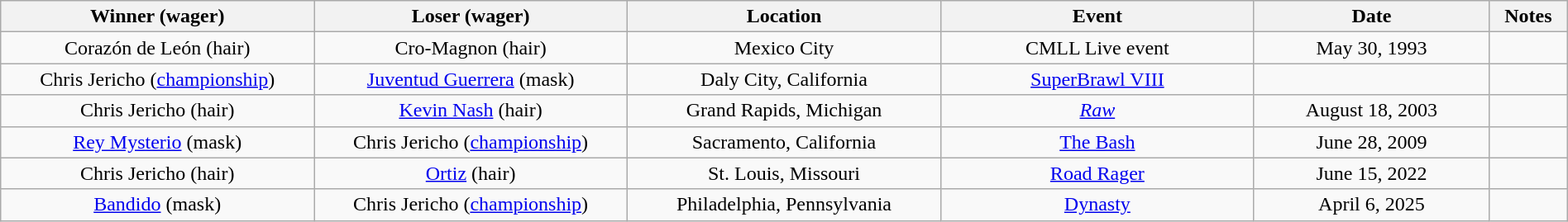<table class="wikitable sortable" width=100%  style="text-align: center">
<tr>
<th width=20% scope="col">Winner (wager)</th>
<th width=20% scope="col">Loser (wager)</th>
<th width=20% scope="col">Location</th>
<th width=20% scope="col">Event</th>
<th width=15% scope="col">Date</th>
<th class="unsortable" width=5% scope="col">Notes</th>
</tr>
<tr>
<td>Corazón de León (hair)</td>
<td>Cro-Magnon (hair)</td>
<td>Mexico City</td>
<td>CMLL Live event</td>
<td>May 30, 1993</td>
<td></td>
</tr>
<tr>
<td>Chris Jericho (<a href='#'>championship</a>)</td>
<td><a href='#'>Juventud Guerrera</a> (mask)</td>
<td>Daly City, California</td>
<td><a href='#'>SuperBrawl VIII</a></td>
<td></td>
<td></td>
</tr>
<tr>
<td>Chris Jericho (hair)</td>
<td><a href='#'>Kevin Nash</a> (hair)</td>
<td>Grand Rapids, Michigan</td>
<td><em><a href='#'>Raw</a></em></td>
<td>August 18, 2003</td>
<td></td>
</tr>
<tr>
<td><a href='#'>Rey Mysterio</a> (mask)</td>
<td>Chris Jericho (<a href='#'>championship</a>)</td>
<td>Sacramento, California</td>
<td><a href='#'>The Bash</a></td>
<td>June 28, 2009</td>
<td></td>
</tr>
<tr>
<td>Chris Jericho (hair)</td>
<td><a href='#'>Ortiz</a> (hair)</td>
<td>St. Louis, Missouri</td>
<td><a href='#'>Road Rager</a></td>
<td>June 15, 2022</td>
<td></td>
</tr>
<tr>
<td><a href='#'>Bandido</a> (mask)</td>
<td>Chris Jericho (<a href='#'>championship</a>)</td>
<td>Philadelphia, Pennsylvania</td>
<td><a href='#'>Dynasty</a></td>
<td>April 6, 2025</td>
<td></td>
</tr>
</table>
